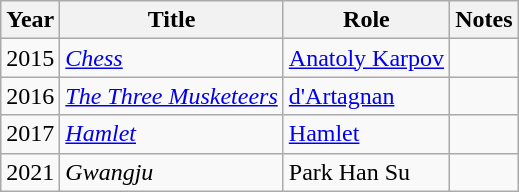<table class="wikitable">
<tr>
<th>Year</th>
<th>Title</th>
<th>Role</th>
<th>Notes</th>
</tr>
<tr>
<td>2015</td>
<td><em><a href='#'>Chess</a></em></td>
<td><a href='#'>Anatoly Karpov</a></td>
<td></td>
</tr>
<tr>
<td>2016</td>
<td><em><a href='#'>The Three Musketeers</a></em></td>
<td><a href='#'>d'Artagnan</a></td>
<td></td>
</tr>
<tr>
<td>2017</td>
<td><em><a href='#'>Hamlet</a></em></td>
<td><a href='#'>Hamlet</a></td>
<td></td>
</tr>
<tr>
<td>2021</td>
<td><em>Gwangju</em></td>
<td>Park Han Su</td>
<td></td>
</tr>
</table>
